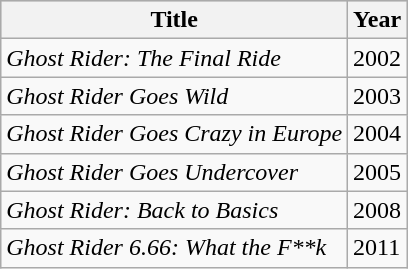<table class="wikitable">
<tr style="background:#CCCCCC;">
<th>Title</th>
<th>Year</th>
</tr>
<tr>
<td><em>Ghost Rider: The Final Ride</em></td>
<td>2002</td>
</tr>
<tr>
<td><em>Ghost Rider Goes Wild</em></td>
<td>2003</td>
</tr>
<tr>
<td><em>Ghost Rider Goes Crazy in Europe</em></td>
<td>2004</td>
</tr>
<tr>
<td><em>Ghost Rider Goes Undercover</em></td>
<td>2005</td>
</tr>
<tr>
<td><em>Ghost Rider: Back to Basics</em></td>
<td>2008</td>
</tr>
<tr>
<td><em>Ghost Rider 6.66: What the F**k</em></td>
<td>2011</td>
</tr>
</table>
